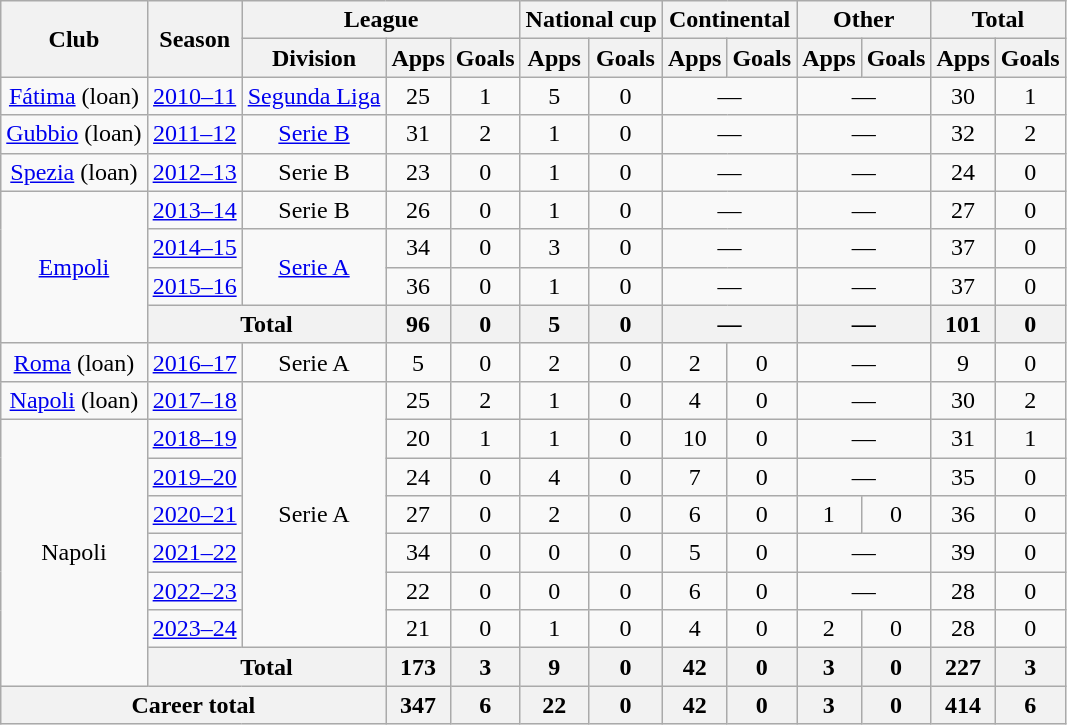<table class="wikitable" style="text-align: center">
<tr>
<th rowspan="2">Club</th>
<th rowspan="2">Season</th>
<th colspan="3">League</th>
<th colspan="2">National cup</th>
<th colspan="2">Continental</th>
<th colspan="2">Other</th>
<th colspan="2">Total</th>
</tr>
<tr>
<th>Division</th>
<th>Apps</th>
<th>Goals</th>
<th>Apps</th>
<th>Goals</th>
<th>Apps</th>
<th>Goals</th>
<th>Apps</th>
<th>Goals</th>
<th>Apps</th>
<th>Goals</th>
</tr>
<tr>
<td><a href='#'>Fátima</a> (loan)</td>
<td><a href='#'>2010–11</a></td>
<td><a href='#'>Segunda Liga</a></td>
<td>25</td>
<td>1</td>
<td>5</td>
<td>0</td>
<td colspan="2">—</td>
<td colspan="2">—</td>
<td>30</td>
<td>1</td>
</tr>
<tr>
<td><a href='#'>Gubbio</a> (loan)</td>
<td><a href='#'>2011–12</a></td>
<td><a href='#'>Serie B</a></td>
<td>31</td>
<td>2</td>
<td>1</td>
<td>0</td>
<td colspan="2">—</td>
<td colspan="2">—</td>
<td>32</td>
<td>2</td>
</tr>
<tr>
<td><a href='#'>Spezia</a> (loan)</td>
<td><a href='#'>2012–13</a></td>
<td>Serie B</td>
<td>23</td>
<td>0</td>
<td>1</td>
<td>0</td>
<td colspan="2">—</td>
<td colspan="2">—</td>
<td>24</td>
<td>0</td>
</tr>
<tr>
<td rowspan="4"><a href='#'>Empoli</a></td>
<td><a href='#'>2013–14</a></td>
<td>Serie B</td>
<td>26</td>
<td>0</td>
<td>1</td>
<td>0</td>
<td colspan="2">—</td>
<td colspan="2">—</td>
<td>27</td>
<td>0</td>
</tr>
<tr>
<td><a href='#'>2014–15</a></td>
<td rowspan="2"><a href='#'>Serie A</a></td>
<td>34</td>
<td>0</td>
<td>3</td>
<td>0</td>
<td colspan="2">—</td>
<td colspan="2">—</td>
<td>37</td>
<td>0</td>
</tr>
<tr>
<td><a href='#'>2015–16</a></td>
<td>36</td>
<td>0</td>
<td>1</td>
<td>0</td>
<td colspan="2">—</td>
<td colspan="2">—</td>
<td>37</td>
<td>0</td>
</tr>
<tr>
<th colspan="2">Total</th>
<th>96</th>
<th>0</th>
<th>5</th>
<th>0</th>
<th colspan="2">—</th>
<th colspan="2">—</th>
<th>101</th>
<th>0</th>
</tr>
<tr>
<td><a href='#'>Roma</a> (loan)</td>
<td><a href='#'>2016–17</a></td>
<td>Serie A</td>
<td>5</td>
<td>0</td>
<td>2</td>
<td>0</td>
<td>2</td>
<td>0</td>
<td colspan="2">—</td>
<td>9</td>
<td>0</td>
</tr>
<tr>
<td><a href='#'>Napoli</a> (loan)</td>
<td><a href='#'>2017–18</a></td>
<td rowspan="7">Serie A</td>
<td>25</td>
<td>2</td>
<td>1</td>
<td>0</td>
<td>4</td>
<td>0</td>
<td colspan="2">—</td>
<td>30</td>
<td>2</td>
</tr>
<tr>
<td rowspan="7">Napoli</td>
<td><a href='#'>2018–19</a></td>
<td>20</td>
<td>1</td>
<td>1</td>
<td>0</td>
<td>10</td>
<td>0</td>
<td colspan="2">—</td>
<td>31</td>
<td>1</td>
</tr>
<tr>
<td><a href='#'>2019–20</a></td>
<td>24</td>
<td>0</td>
<td>4</td>
<td>0</td>
<td>7</td>
<td>0</td>
<td colspan="2">—</td>
<td>35</td>
<td>0</td>
</tr>
<tr>
<td><a href='#'>2020–21</a></td>
<td>27</td>
<td>0</td>
<td>2</td>
<td>0</td>
<td>6</td>
<td>0</td>
<td>1</td>
<td>0</td>
<td>36</td>
<td>0</td>
</tr>
<tr>
<td><a href='#'>2021–22</a></td>
<td>34</td>
<td>0</td>
<td>0</td>
<td>0</td>
<td>5</td>
<td>0</td>
<td colspan="2">—</td>
<td>39</td>
<td>0</td>
</tr>
<tr>
<td><a href='#'>2022–23</a></td>
<td>22</td>
<td>0</td>
<td>0</td>
<td>0</td>
<td>6</td>
<td>0</td>
<td colspan="2">—</td>
<td>28</td>
<td>0</td>
</tr>
<tr>
<td><a href='#'>2023–24</a></td>
<td>21</td>
<td>0</td>
<td>1</td>
<td>0</td>
<td>4</td>
<td>0</td>
<td>2</td>
<td>0</td>
<td>28</td>
<td>0</td>
</tr>
<tr>
<th colspan="2">Total</th>
<th>173</th>
<th>3</th>
<th>9</th>
<th>0</th>
<th>42</th>
<th>0</th>
<th>3</th>
<th>0</th>
<th>227</th>
<th>3</th>
</tr>
<tr>
<th colspan="3">Career total</th>
<th>347</th>
<th>6</th>
<th>22</th>
<th>0</th>
<th>42</th>
<th>0</th>
<th>3</th>
<th>0</th>
<th>414</th>
<th>6</th>
</tr>
</table>
